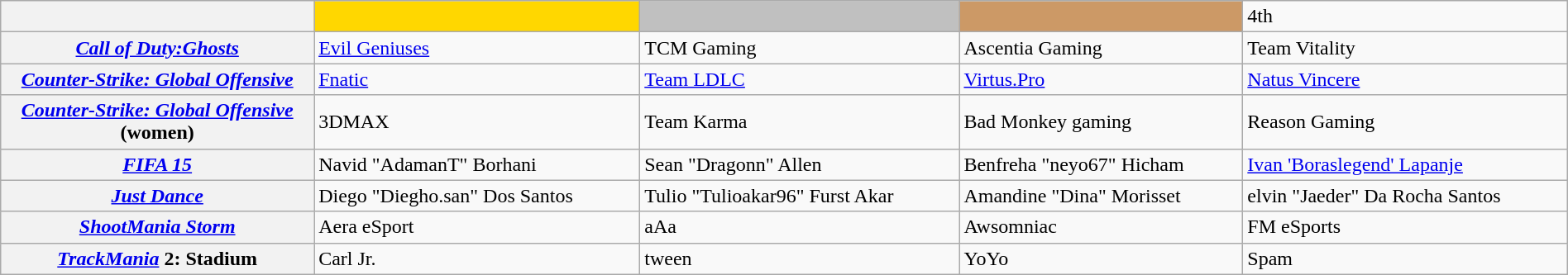<table class="wikitable" style="width: 100%;">
<tr>
<th style="width: 20%;"></th>
<td style="text-align:center" bgcolor="gold"></td>
<td style="text-align:center" bgcolor="silver"></td>
<td style="text-align:center" bgcolor="CC9966"></td>
<td>4th</td>
</tr>
<tr>
<th><em><a href='#'>Call of Duty:Ghosts</a></em></th>
<td> <a href='#'>Evil Geniuses</a></td>
<td> TCM Gaming</td>
<td> Ascentia Gaming</td>
<td> Team Vitality</td>
</tr>
<tr>
<th><em><a href='#'>Counter-Strike: Global Offensive</a></em></th>
<td> <a href='#'>Fnatic</a></td>
<td> <a href='#'>Team LDLC</a></td>
<td> <a href='#'>Virtus.Pro</a></td>
<td> <a href='#'>Natus Vincere</a></td>
</tr>
<tr>
<th><em><a href='#'>Counter-Strike: Global Offensive</a></em> (women)</th>
<td> 3DMAX</td>
<td> Team Karma</td>
<td> Bad Monkey gaming</td>
<td> Reason Gaming</td>
</tr>
<tr>
<th><em><a href='#'>FIFA 15</a></em></th>
<td> Navid "AdamanT" Borhani</td>
<td> Sean "Dragonn" Allen</td>
<td> Benfreha "neyo67" Hicham</td>
<td> <a href='#'>Ivan 'Boraslegend' Lapanje</a></td>
</tr>
<tr>
<th><em><a href='#'>Just Dance</a></em></th>
<td> Diego "Diegho.san" Dos Santos</td>
<td> Tulio "Tulioakar96" Furst Akar</td>
<td> Amandine "Dina" Morisset</td>
<td> elvin "Jaeder" Da Rocha Santos</td>
</tr>
<tr>
<th><em><a href='#'>ShootMania Storm</a></em></th>
<td> Aera eSport</td>
<td> aAa</td>
<td> Awsomniac</td>
<td> FM eSports</td>
</tr>
<tr>
<th><em><a href='#'>TrackMania</a></em> 2: Stadium</th>
<td> Carl Jr.</td>
<td> tween</td>
<td> YoYo</td>
<td> Spam</td>
</tr>
</table>
